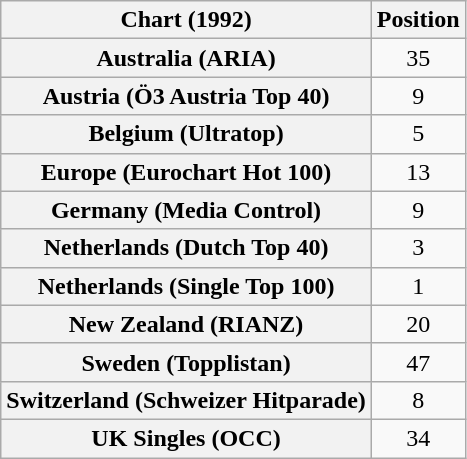<table class="wikitable sortable plainrowheaders" style="text-align:center">
<tr>
<th scope="col">Chart (1992)</th>
<th scope="col">Position</th>
</tr>
<tr>
<th scope="row">Australia (ARIA)</th>
<td>35</td>
</tr>
<tr>
<th scope="row">Austria (Ö3 Austria Top 40)</th>
<td>9</td>
</tr>
<tr>
<th scope="row">Belgium (Ultratop)</th>
<td>5</td>
</tr>
<tr>
<th scope="row">Europe (Eurochart Hot 100)</th>
<td>13</td>
</tr>
<tr>
<th scope="row">Germany (Media Control)</th>
<td>9</td>
</tr>
<tr>
<th scope="row">Netherlands (Dutch Top 40)</th>
<td>3</td>
</tr>
<tr>
<th scope="row">Netherlands (Single Top 100)</th>
<td>1</td>
</tr>
<tr>
<th scope="row">New Zealand (RIANZ)</th>
<td>20</td>
</tr>
<tr>
<th scope="row">Sweden (Topplistan)</th>
<td>47</td>
</tr>
<tr>
<th scope="row">Switzerland (Schweizer Hitparade)</th>
<td>8</td>
</tr>
<tr>
<th scope="row">UK Singles (OCC)</th>
<td>34</td>
</tr>
</table>
